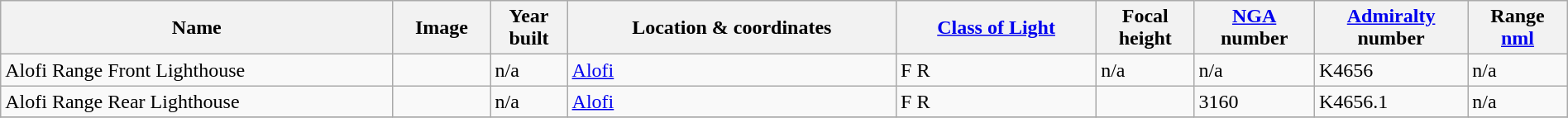<table class="wikitable sortable" style="width:100%">
<tr>
<th>Name</th>
<th>Image</th>
<th>Year<br>built</th>
<th>Location & coordinates</th>
<th><a href='#'>Class of Light</a></th>
<th>Focal<br>height</th>
<th><a href='#'>NGA</a><br>number</th>
<th><a href='#'>Admiralty</a><br>number</th>
<th>Range<br><a href='#'>nml</a></th>
</tr>
<tr>
<td>Alofi Range Front Lighthouse</td>
<td> </td>
<td>n/a</td>
<td><a href='#'>Alofi</a><br> </td>
<td>F R</td>
<td>n/a</td>
<td>n/a</td>
<td>K4656</td>
<td>n/a</td>
</tr>
<tr>
<td>Alofi Range Rear Lighthouse</td>
<td></td>
<td>n/a</td>
<td><a href='#'>Alofi</a><br> </td>
<td>F R</td>
<td></td>
<td>3160</td>
<td>K4656.1</td>
<td>n/a</td>
</tr>
<tr>
</tr>
</table>
